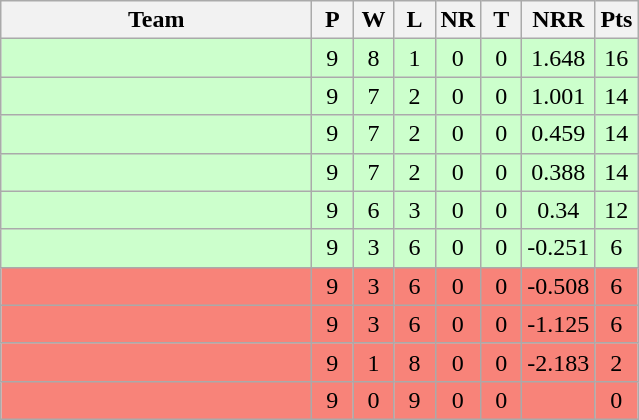<table class="wikitable" style="text-align:center;">
<tr>
<th width=200>Team</th>
<th width=20 abbr="Played">P</th>
<th width=20 abbr="Won">W</th>
<th width=20 abbr="Lost">L</th>
<th width=20 abbr="No result">NR</th>
<th width=20 abbr="Tied">T</th>
<th width=40 abbr="Net run rate">NRR</th>
<th width=20 abbr="Points">Pts</th>
</tr>
<tr bgcolor="#ccffcc">
<td align=left></td>
<td>9</td>
<td>8</td>
<td>1</td>
<td>0</td>
<td>0</td>
<td>1.648</td>
<td>16</td>
</tr>
<tr bgcolor="#ccffcc">
<td align=left></td>
<td>9</td>
<td>7</td>
<td>2</td>
<td>0</td>
<td>0</td>
<td>1.001</td>
<td>14</td>
</tr>
<tr bgcolor="#ccffcc">
<td align=left></td>
<td>9</td>
<td>7</td>
<td>2</td>
<td>0</td>
<td>0</td>
<td>0.459</td>
<td>14</td>
</tr>
<tr bgcolor="#ccffcc">
<td align=left></td>
<td>9</td>
<td>7</td>
<td>2</td>
<td>0</td>
<td>0</td>
<td>0.388</td>
<td>14</td>
</tr>
<tr bgcolor="#ccffcc">
<td align=left></td>
<td>9</td>
<td>6</td>
<td>3</td>
<td>0</td>
<td>0</td>
<td>0.34</td>
<td>12</td>
</tr>
<tr bgcolor="#ccffcc">
<td align=left></td>
<td>9</td>
<td>3</td>
<td>6</td>
<td>0</td>
<td>0</td>
<td>-0.251</td>
<td>6</td>
</tr>
<tr bgcolor="#F88379">
<td align=left></td>
<td>9</td>
<td>3</td>
<td>6</td>
<td>0</td>
<td>0</td>
<td>-0.508</td>
<td>6</td>
</tr>
<tr bgcolor="#F88379">
<td align=left></td>
<td>9</td>
<td>3</td>
<td>6</td>
<td>0</td>
<td>0</td>
<td>-1.125</td>
<td>6</td>
</tr>
<tr bgcolor="#F88379">
<td align=left></td>
<td>9</td>
<td>1</td>
<td>8</td>
<td>0</td>
<td>0</td>
<td>-2.183</td>
<td>2</td>
</tr>
<tr bgcolor="#F88379">
<td align=left></td>
<td>9</td>
<td>0</td>
<td>9</td>
<td>0</td>
<td>0</td>
<td></td>
<td>0</td>
</tr>
</table>
